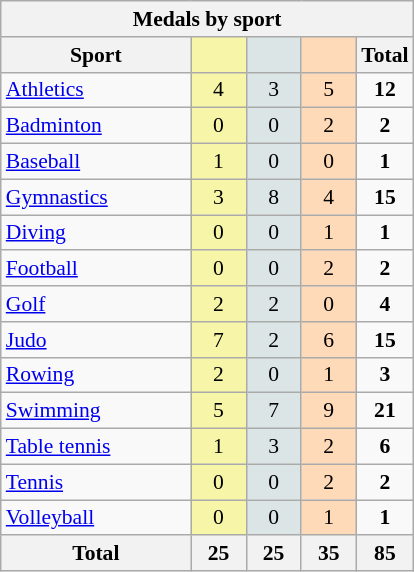<table class="wikitable" style="font-size:90%; text-align:center;">
<tr>
<th colspan=5>Medals by sport</th>
</tr>
<tr>
<th width=120>Sport</th>
<th scope="col" width=30 style="background:#F7F6A8;"></th>
<th scope="col" width=30 style="background:#DCE5E5;"></th>
<th scope="col" width=30 style="background:#FFDAB9;"></th>
<th width=30>Total</th>
</tr>
<tr>
<td align=left><a href='#'>Athletics</a></td>
<td style="background:#F7F6A8;">4</td>
<td style="background:#DCE5E5;">3</td>
<td style="background:#FFDAB9;">5</td>
<td><strong>12</strong></td>
</tr>
<tr>
<td align=left><a href='#'>Badminton</a></td>
<td style="background:#F7F6A8;">0</td>
<td style="background:#DCE5E5;">0</td>
<td style="background:#FFDAB9;">2</td>
<td><strong>2</strong></td>
</tr>
<tr>
<td align=left><a href='#'>Baseball</a></td>
<td style="background:#F7F6A8;">1</td>
<td style="background:#DCE5E5;">0</td>
<td style="background:#FFDAB9;">0</td>
<td><strong>1</strong></td>
</tr>
<tr>
<td align=left><a href='#'>Gymnastics</a></td>
<td style="background:#F7F6A8;">3</td>
<td style="background:#DCE5E5;">8</td>
<td style="background:#FFDAB9;">4</td>
<td><strong>15</strong></td>
</tr>
<tr>
<td align=left><a href='#'>Diving</a></td>
<td style="background:#F7F6A8;">0</td>
<td style="background:#DCE5E5;">0</td>
<td style="background:#FFDAB9;">1</td>
<td><strong>1</strong></td>
</tr>
<tr>
<td align=left><a href='#'>Football</a></td>
<td style="background:#F7F6A8;">0</td>
<td style="background:#DCE5E5;">0</td>
<td style="background:#FFDAB9;">2</td>
<td><strong>2</strong></td>
</tr>
<tr>
<td align=left><a href='#'>Golf</a></td>
<td style="background:#F7F6A8;">2</td>
<td style="background:#DCE5E5;">2</td>
<td style="background:#FFDAB9;">0</td>
<td><strong>4</strong></td>
</tr>
<tr>
<td align=left><a href='#'>Judo</a></td>
<td style="background:#F7F6A8;">7</td>
<td style="background:#DCE5E5;">2</td>
<td style="background:#FFDAB9;">6</td>
<td><strong>15</strong></td>
</tr>
<tr>
<td align=left><a href='#'>Rowing</a></td>
<td style="background:#F7F6A8;">2</td>
<td style="background:#DCE5E5;">0</td>
<td style="background:#FFDAB9;">1</td>
<td><strong>3</strong></td>
</tr>
<tr>
<td align=left><a href='#'>Swimming</a></td>
<td style="background:#F7F6A8;">5</td>
<td style="background:#DCE5E5;">7</td>
<td style="background:#FFDAB9;">9</td>
<td><strong>21</strong></td>
</tr>
<tr>
<td align=left><a href='#'>Table tennis</a></td>
<td style="background:#F7F6A8;">1</td>
<td style="background:#DCE5E5;">3</td>
<td style="background:#FFDAB9;">2</td>
<td><strong>6</strong></td>
</tr>
<tr>
<td align=left><a href='#'>Tennis</a></td>
<td style="background:#F7F6A8;">0</td>
<td style="background:#DCE5E5;">0</td>
<td style="background:#FFDAB9;">2</td>
<td><strong>2</strong></td>
</tr>
<tr>
<td align=left><a href='#'>Volleyball</a></td>
<td style="background:#F7F6A8;">0</td>
<td style="background:#DCE5E5;">0</td>
<td style="background:#FFDAB9;">1</td>
<td><strong>1</strong></td>
</tr>
<tr class="sortbottom">
<th>Total</th>
<th>25</th>
<th>25</th>
<th>35</th>
<th>85</th>
</tr>
</table>
